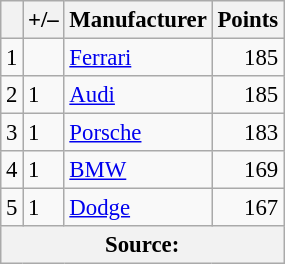<table class="wikitable" style="font-size: 95%;">
<tr>
<th scope="col"></th>
<th scope="col">+/–</th>
<th scope="col">Manufacturer</th>
<th scope="col">Points</th>
</tr>
<tr>
<td align=center>1</td>
<td align="left"></td>
<td> <a href='#'>Ferrari</a></td>
<td align=right>185</td>
</tr>
<tr>
<td align=center>2</td>
<td align="left"> 1</td>
<td> <a href='#'>Audi</a></td>
<td align=right>185</td>
</tr>
<tr>
<td align=center>3</td>
<td align="left"> 1</td>
<td> <a href='#'>Porsche</a></td>
<td align=right>183</td>
</tr>
<tr>
<td align=center>4</td>
<td align="left"> 1</td>
<td> <a href='#'>BMW</a></td>
<td align=right>169</td>
</tr>
<tr>
<td align=center>5</td>
<td align="left"> 1</td>
<td> <a href='#'>Dodge</a></td>
<td align=right>167</td>
</tr>
<tr>
<th colspan=5>Source:</th>
</tr>
</table>
